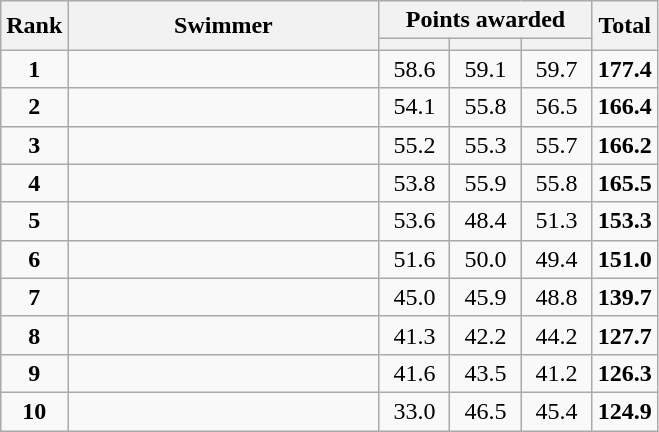<table class="wikitable" style="text-align:center;">
<tr>
<th rowspan=2>Rank</th>
<th rowspan=2 width=200>Swimmer</th>
<th colspan=3>Points awarded</th>
<th rowspan=2>Total</th>
</tr>
<tr>
<th width=40></th>
<th width=40></th>
<th width=40></th>
</tr>
<tr>
<td><strong>1</strong></td>
<td align=left></td>
<td>58.6</td>
<td>59.1</td>
<td>59.7</td>
<td><strong>177.4</strong></td>
</tr>
<tr>
<td><strong>2</strong></td>
<td align=left></td>
<td>54.1</td>
<td>55.8</td>
<td>56.5</td>
<td><strong>166.4</strong></td>
</tr>
<tr>
<td><strong>3</strong></td>
<td align=left></td>
<td>55.2</td>
<td>55.3</td>
<td>55.7</td>
<td><strong>166.2</strong></td>
</tr>
<tr>
<td><strong>4</strong></td>
<td align=left></td>
<td>53.8</td>
<td>55.9</td>
<td>55.8</td>
<td><strong>165.5</strong></td>
</tr>
<tr>
<td><strong>5</strong></td>
<td align=left></td>
<td>53.6</td>
<td>48.4</td>
<td>51.3</td>
<td><strong>153.3</strong></td>
</tr>
<tr>
<td><strong>6</strong></td>
<td align=left></td>
<td>51.6</td>
<td>50.0</td>
<td>49.4</td>
<td><strong>151.0</strong></td>
</tr>
<tr>
<td><strong>7</strong></td>
<td align=left></td>
<td>45.0</td>
<td>45.9</td>
<td>48.8</td>
<td><strong>139.7</strong></td>
</tr>
<tr>
<td><strong>8</strong></td>
<td align=left></td>
<td>41.3</td>
<td>42.2</td>
<td>44.2</td>
<td><strong>127.7</strong></td>
</tr>
<tr>
<td><strong>9</strong></td>
<td align=left></td>
<td>41.6</td>
<td>43.5</td>
<td>41.2</td>
<td><strong>126.3</strong></td>
</tr>
<tr>
<td><strong>10</strong></td>
<td align=left></td>
<td>33.0</td>
<td>46.5</td>
<td>45.4</td>
<td><strong>124.9</strong></td>
</tr>
</table>
